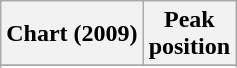<table class="wikitable sortable plainrowheaders" style="text-align:center">
<tr>
<th scope="col">Chart (2009)</th>
<th scope="col">Peak<br>position</th>
</tr>
<tr>
</tr>
<tr>
</tr>
<tr>
</tr>
<tr>
</tr>
<tr>
</tr>
<tr>
</tr>
<tr>
</tr>
<tr>
</tr>
<tr>
</tr>
<tr>
</tr>
<tr>
</tr>
<tr>
</tr>
<tr>
</tr>
<tr>
</tr>
<tr>
</tr>
<tr>
</tr>
<tr>
</tr>
<tr>
</tr>
<tr>
</tr>
<tr>
</tr>
<tr>
</tr>
<tr>
</tr>
</table>
